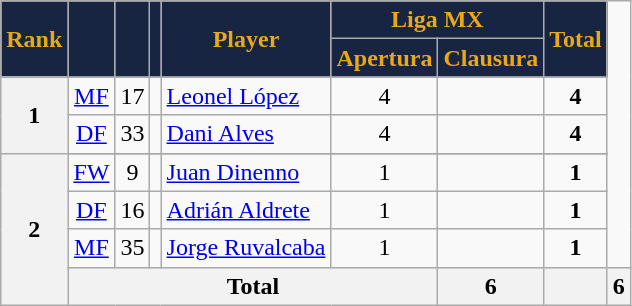<table class="wikitable" style="text-align:center">
<tr>
<th style=background-color:#172442;color:#E9A916 rowspan="2">Rank</th>
<th style=background-color:#172442;color:#E9A916 rowspan="2"></th>
<th style=background-color:#172442;color:#E9A916 rowspan="2"></th>
<th style=background-color:#172442;color:#E9A916 rowspan="2"></th>
<th style=background-color:#172442;color:#E9A916 rowspan="2">Player</th>
<th style=background-color:#172442;color:#E9A916 colspan="2">Liga MX</th>
<th style=background-color:#172442;color:#E9A916 rowspan="2">Total</th>
</tr>
<tr>
<th style=background-color:#172442;color:#E9A916>Apertura</th>
<th style=background-color:#172442;color:#E9A916>Clausura</th>
</tr>
<tr>
<th rowspan=2>1</th>
<td><a href='#'>MF</a></td>
<td>17</td>
<td></td>
<td align=left><a href='#'>Leonel López</a></td>
<td>4</td>
<td></td>
<td><strong>4</strong></td>
</tr>
<tr>
<td><a href='#'>DF</a></td>
<td>33</td>
<td></td>
<td align=left><a href='#'>Dani Alves</a></td>
<td>4</td>
<td></td>
<td><strong>4</strong></td>
</tr>
<tr>
<th rowspan=5>2</th>
</tr>
<tr>
<td><a href='#'>FW</a></td>
<td>9</td>
<td></td>
<td align=left><a href='#'>Juan Dinenno</a></td>
<td>1</td>
<td></td>
<td><strong>1</strong></td>
</tr>
<tr>
<td><a href='#'>DF</a></td>
<td>16</td>
<td></td>
<td align=left><a href='#'>Adrián Aldrete</a></td>
<td>1</td>
<td></td>
<td><strong>1</strong></td>
</tr>
<tr>
<td><a href='#'>MF</a></td>
<td>35</td>
<td></td>
<td align=left><a href='#'>Jorge Ruvalcaba</a></td>
<td>1</td>
<td></td>
<td><strong>1</strong></td>
</tr>
<tr>
<th colspan="5"><strong>Total</strong></th>
<th><strong>6</strong></th>
<th></th>
<th><strong>6</strong></th>
</tr>
</table>
